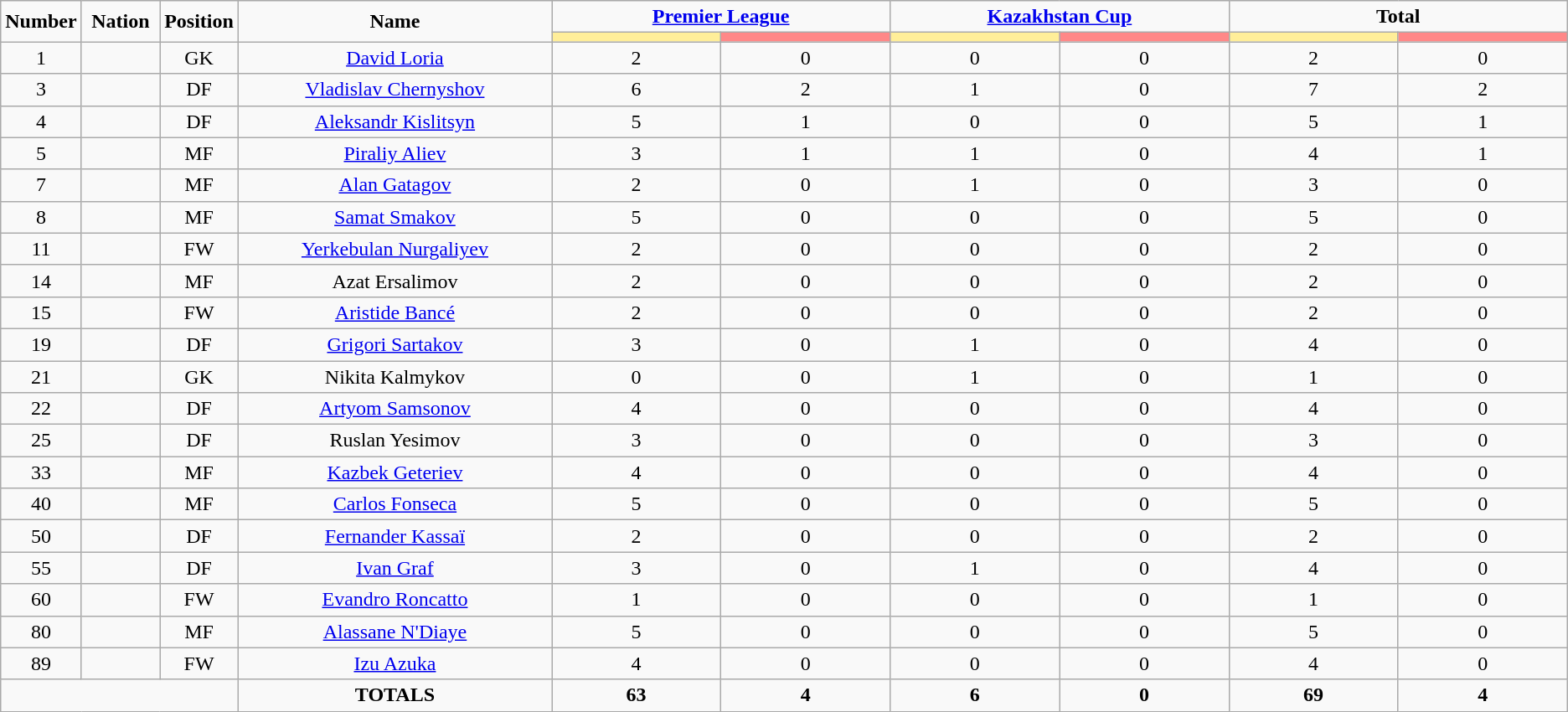<table class="wikitable" style="text-align:center;">
<tr>
<td rowspan="2"  style="width:5%; text-align:center;"><strong>Number</strong></td>
<td rowspan="2"  style="width:5%; text-align:center;"><strong>Nation</strong></td>
<td rowspan="2"  style="width:5%; text-align:center;"><strong>Position</strong></td>
<td rowspan="2"  style="width:20%; text-align:center;"><strong>Name</strong></td>
<td colspan="2" style="text-align:center;"><strong><a href='#'>Premier League</a></strong></td>
<td colspan="2" style="text-align:center;"><strong><a href='#'>Kazakhstan Cup</a></strong></td>
<td colspan="2" style="text-align:center;"><strong>Total</strong></td>
</tr>
<tr>
<th style="width:60px; background:#fe9;"></th>
<th style="width:60px; background:#ff8888;"></th>
<th style="width:60px; background:#fe9;"></th>
<th style="width:60px; background:#ff8888;"></th>
<th style="width:60px; background:#fe9;"></th>
<th style="width:60px; background:#ff8888;"></th>
</tr>
<tr>
<td>1</td>
<td></td>
<td>GK</td>
<td><a href='#'>David Loria</a></td>
<td>2</td>
<td>0</td>
<td>0</td>
<td>0</td>
<td>2</td>
<td>0</td>
</tr>
<tr>
<td>3</td>
<td></td>
<td>DF</td>
<td><a href='#'>Vladislav Chernyshov</a></td>
<td>6</td>
<td>2</td>
<td>1</td>
<td>0</td>
<td>7</td>
<td>2</td>
</tr>
<tr>
<td>4</td>
<td></td>
<td>DF</td>
<td><a href='#'>Aleksandr Kislitsyn</a></td>
<td>5</td>
<td>1</td>
<td>0</td>
<td>0</td>
<td>5</td>
<td>1</td>
</tr>
<tr>
<td>5</td>
<td></td>
<td>MF</td>
<td><a href='#'>Piraliy Aliev</a></td>
<td>3</td>
<td>1</td>
<td>1</td>
<td>0</td>
<td>4</td>
<td>1</td>
</tr>
<tr>
<td>7</td>
<td></td>
<td>MF</td>
<td><a href='#'>Alan Gatagov</a></td>
<td>2</td>
<td>0</td>
<td>1</td>
<td>0</td>
<td>3</td>
<td>0</td>
</tr>
<tr>
<td>8</td>
<td></td>
<td>MF</td>
<td><a href='#'>Samat Smakov</a></td>
<td>5</td>
<td>0</td>
<td>0</td>
<td>0</td>
<td>5</td>
<td>0</td>
</tr>
<tr>
<td>11</td>
<td></td>
<td>FW</td>
<td><a href='#'>Yerkebulan Nurgaliyev</a></td>
<td>2</td>
<td>0</td>
<td>0</td>
<td>0</td>
<td>2</td>
<td>0</td>
</tr>
<tr>
<td>14</td>
<td></td>
<td>MF</td>
<td>Azat Ersalimov</td>
<td>2</td>
<td>0</td>
<td>0</td>
<td>0</td>
<td>2</td>
<td>0</td>
</tr>
<tr>
<td>15</td>
<td></td>
<td>FW</td>
<td><a href='#'>Aristide Bancé</a></td>
<td>2</td>
<td>0</td>
<td>0</td>
<td>0</td>
<td>2</td>
<td>0</td>
</tr>
<tr>
<td>19</td>
<td></td>
<td>DF</td>
<td><a href='#'>Grigori Sartakov</a></td>
<td>3</td>
<td>0</td>
<td>1</td>
<td>0</td>
<td>4</td>
<td>0</td>
</tr>
<tr>
<td>21</td>
<td></td>
<td>GK</td>
<td>Nikita Kalmykov</td>
<td>0</td>
<td>0</td>
<td>1</td>
<td>0</td>
<td>1</td>
<td>0</td>
</tr>
<tr>
<td>22</td>
<td></td>
<td>DF</td>
<td><a href='#'>Artyom Samsonov</a></td>
<td>4</td>
<td>0</td>
<td>0</td>
<td>0</td>
<td>4</td>
<td>0</td>
</tr>
<tr>
<td>25</td>
<td></td>
<td>DF</td>
<td>Ruslan Yesimov</td>
<td>3</td>
<td>0</td>
<td>0</td>
<td>0</td>
<td>3</td>
<td>0</td>
</tr>
<tr>
<td>33</td>
<td></td>
<td>MF</td>
<td><a href='#'>Kazbek Geteriev</a></td>
<td>4</td>
<td>0</td>
<td>0</td>
<td>0</td>
<td>4</td>
<td>0</td>
</tr>
<tr>
<td>40</td>
<td></td>
<td>MF</td>
<td><a href='#'>Carlos Fonseca</a></td>
<td>5</td>
<td>0</td>
<td>0</td>
<td>0</td>
<td>5</td>
<td>0</td>
</tr>
<tr>
<td>50</td>
<td></td>
<td>DF</td>
<td><a href='#'>Fernander Kassaï</a></td>
<td>2</td>
<td>0</td>
<td>0</td>
<td>0</td>
<td>2</td>
<td>0</td>
</tr>
<tr>
<td>55</td>
<td></td>
<td>DF</td>
<td><a href='#'>Ivan Graf</a></td>
<td>3</td>
<td>0</td>
<td>1</td>
<td>0</td>
<td>4</td>
<td>0</td>
</tr>
<tr>
<td>60</td>
<td></td>
<td>FW</td>
<td><a href='#'>Evandro Roncatto</a></td>
<td>1</td>
<td>0</td>
<td>0</td>
<td>0</td>
<td>1</td>
<td>0</td>
</tr>
<tr>
<td>80</td>
<td></td>
<td>MF</td>
<td><a href='#'>Alassane N'Diaye</a></td>
<td>5</td>
<td>0</td>
<td>0</td>
<td>0</td>
<td>5</td>
<td>0</td>
</tr>
<tr>
<td>89</td>
<td></td>
<td>FW</td>
<td><a href='#'>Izu Azuka</a></td>
<td>4</td>
<td>0</td>
<td>0</td>
<td>0</td>
<td>4</td>
<td>0</td>
</tr>
<tr>
<td colspan="3"></td>
<td><strong>TOTALS</strong></td>
<td><strong>63</strong></td>
<td><strong>4</strong></td>
<td><strong>6</strong></td>
<td><strong>0</strong></td>
<td><strong>69</strong></td>
<td><strong>4</strong></td>
</tr>
</table>
